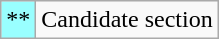<table class="wikitable plainrowheaders">
<tr>
<td bgcolor="#99FFFF" style="text-align:center;">**</td>
<td>Candidate section</td>
</tr>
</table>
